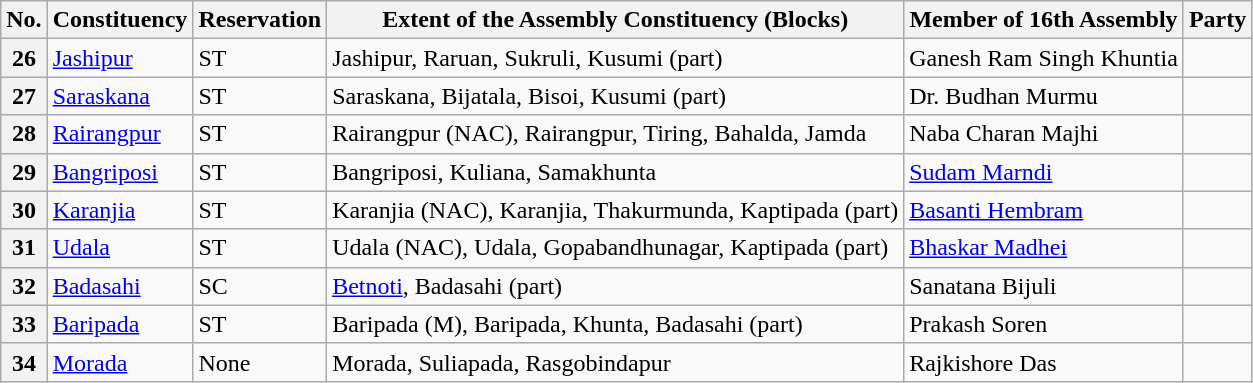<table class="wikitable sortable">
<tr>
<th>No.</th>
<th>Constituency</th>
<th>Reservation</th>
<th>Extent of the Assembly Constituency (Blocks)</th>
<th>Member of 16th Assembly</th>
<th colspan=2>Party</th>
</tr>
<tr>
<th>26</th>
<td><a href='#'>Jashipur</a></td>
<td>ST</td>
<td>Jashipur, Raruan, Sukruli, Kusumi (part)</td>
<td>Ganesh Ram Singh Khuntia</td>
<td></td>
</tr>
<tr>
<th>27</th>
<td><a href='#'>Saraskana</a></td>
<td>ST</td>
<td>Saraskana, Bijatala, Bisoi, Kusumi (part)</td>
<td>Dr. Budhan Murmu</td>
<td></td>
</tr>
<tr>
<th>28</th>
<td><a href='#'>Rairangpur</a></td>
<td>ST</td>
<td>Rairangpur (NAC), Rairangpur, Tiring, Bahalda, Jamda</td>
<td>Naba Charan Majhi</td>
<td></td>
</tr>
<tr>
<th>29</th>
<td><a href='#'>Bangriposi</a></td>
<td>ST</td>
<td>Bangriposi, Kuliana, Samakhunta</td>
<td><a href='#'>Sudam Marndi</a></td>
<td></td>
</tr>
<tr>
<th>30</th>
<td><a href='#'>Karanjia</a></td>
<td>ST</td>
<td>Karanjia (NAC), Karanjia, Thakurmunda, Kaptipada (part)</td>
<td><a href='#'>Basanti Hembram</a></td>
<td></td>
</tr>
<tr>
<th>31</th>
<td><a href='#'>Udala</a></td>
<td>ST</td>
<td>Udala (NAC), Udala, Gopabandhunagar, Kaptipada (part) </td>
<td><a href='#'>Bhaskar Madhei</a></td>
<td></td>
</tr>
<tr>
<th>32</th>
<td><a href='#'>Badasahi</a></td>
<td>SC</td>
<td><a href='#'>Betnoti</a>, Badasahi (part)</td>
<td>Sanatana Bijuli</td>
<td></td>
</tr>
<tr>
<th>33</th>
<td><a href='#'>Baripada</a></td>
<td>ST</td>
<td>Baripada (M), Baripada, Khunta, Badasahi (part)</td>
<td>Prakash Soren</td>
<td></td>
</tr>
<tr>
<th>34</th>
<td><a href='#'>Morada</a></td>
<td>None</td>
<td>Morada, Suliapada, Rasgobindapur</td>
<td>Rajkishore Das</td>
<td></td>
</tr>
</table>
